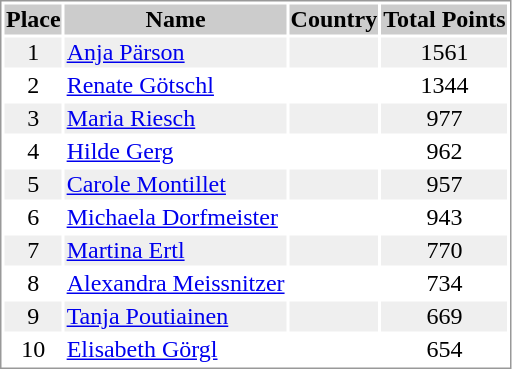<table border="0" style="border: 1px solid #999; background-color:#FFFFFF; text-align:center">
<tr align="center" bgcolor="#CCCCCC">
<th>Place</th>
<th>Name</th>
<th>Country</th>
<th>Total Points</th>
</tr>
<tr bgcolor="#EFEFEF">
<td>1</td>
<td align="left"><a href='#'>Anja Pärson</a></td>
<td align="left"></td>
<td>1561</td>
</tr>
<tr>
<td>2</td>
<td align="left"><a href='#'>Renate Götschl</a></td>
<td align="left"></td>
<td>1344</td>
</tr>
<tr bgcolor="#EFEFEF">
<td>3</td>
<td align="left"><a href='#'>Maria Riesch</a></td>
<td align="left"></td>
<td>977</td>
</tr>
<tr>
<td>4</td>
<td align="left"><a href='#'>Hilde Gerg</a></td>
<td align="left"></td>
<td>962</td>
</tr>
<tr bgcolor="#EFEFEF">
<td>5</td>
<td align="left"><a href='#'>Carole Montillet</a></td>
<td align="left"></td>
<td>957</td>
</tr>
<tr>
<td>6</td>
<td align="left"><a href='#'>Michaela Dorfmeister</a></td>
<td align="left"></td>
<td>943</td>
</tr>
<tr bgcolor="#EFEFEF">
<td>7</td>
<td align="left"><a href='#'>Martina Ertl</a></td>
<td align="left"></td>
<td>770</td>
</tr>
<tr>
<td>8</td>
<td align="left"><a href='#'>Alexandra Meissnitzer</a></td>
<td align="left"></td>
<td>734</td>
</tr>
<tr bgcolor="#EFEFEF">
<td>9</td>
<td align="left"><a href='#'>Tanja Poutiainen</a></td>
<td align="left"></td>
<td>669</td>
</tr>
<tr>
<td>10</td>
<td align="left"><a href='#'>Elisabeth Görgl</a></td>
<td align="left"></td>
<td>654</td>
</tr>
</table>
